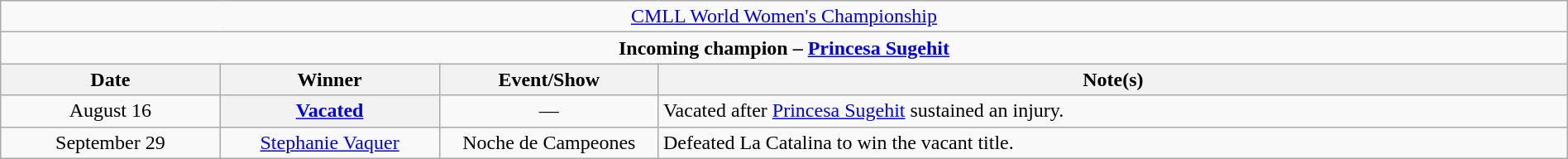<table class="wikitable" style="text-align:center; width:100%;">
<tr>
<td colspan="5" style="text-align: center;"><a href='#'>CMLL World Women's Championship</a></td>
</tr>
<tr>
<td colspan="5" style="text-align: center;"><strong>Incoming champion – <a href='#'>Princesa Sugehit</a></strong></td>
</tr>
<tr>
<th width=14%>Date</th>
<th width=14%>Winner</th>
<th width=14%>Event/Show</th>
<th width=58%>Note(s)</th>
</tr>
<tr>
<td>August 16</td>
<th><a href='#'>Vacated</a></th>
<td>—</td>
<td align=left>Vacated after <a href='#'>Princesa Sugehit</a> sustained an injury.</td>
</tr>
<tr>
<td>September 29</td>
<td><a href='#'>Stephanie Vaquer</a></td>
<td>Noche de Campeones</td>
<td align=left>Defeated La Catalina to win the vacant title.</td>
</tr>
</table>
